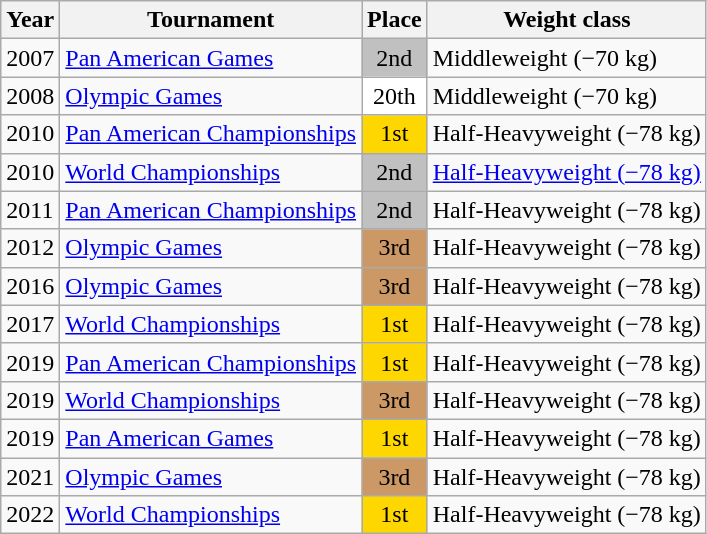<table class=wikitable>
<tr>
<th>Year</th>
<th>Tournament</th>
<th>Place</th>
<th>Weight class</th>
</tr>
<tr>
<td>2007</td>
<td><a href='#'>Pan American Games</a></td>
<td bgcolor="silver" align="center">2nd</td>
<td>Middleweight (−70 kg)</td>
</tr>
<tr>
<td>2008</td>
<td><a href='#'>Olympic Games</a></td>
<td bgcolor="white" align="center">20th</td>
<td>Middleweight (−70 kg)</td>
</tr>
<tr>
<td>2010</td>
<td><a href='#'>Pan American Championships</a></td>
<td bgcolor="gold" align="center">1st</td>
<td>Half-Heavyweight (−78 kg)</td>
</tr>
<tr>
<td>2010</td>
<td><a href='#'>World Championships</a></td>
<td bgcolor="silver" align="center">2nd</td>
<td><a href='#'>Half-Heavyweight (−78 kg)</a></td>
</tr>
<tr>
<td>2011</td>
<td><a href='#'>Pan American Championships</a></td>
<td bgcolor="silver" align="center">2nd</td>
<td>Half-Heavyweight (−78 kg)</td>
</tr>
<tr>
<td>2012</td>
<td><a href='#'>Olympic Games</a></td>
<td bgcolor="#CC9966" align="center">3rd</td>
<td>Half-Heavyweight (−78 kg)</td>
</tr>
<tr>
<td>2016</td>
<td><a href='#'>Olympic Games</a></td>
<td bgcolor="#CC9966" align="center">3rd</td>
<td>Half-Heavyweight (−78 kg)</td>
</tr>
<tr>
<td>2017</td>
<td><a href='#'>World Championships</a></td>
<td bgcolor="gold" align="center">1st</td>
<td>Half-Heavyweight (−78 kg)</td>
</tr>
<tr>
<td>2019</td>
<td><a href='#'>Pan American Championships</a></td>
<td bgcolor="gold" align="center">1st</td>
<td>Half-Heavyweight (−78 kg)</td>
</tr>
<tr>
<td>2019</td>
<td><a href='#'>World Championships</a></td>
<td bgcolor="#CC9966" align="center">3rd</td>
<td>Half-Heavyweight (−78 kg)</td>
</tr>
<tr>
<td>2019</td>
<td><a href='#'>Pan American Games</a></td>
<td bgcolor="gold" align="center">1st</td>
<td>Half-Heavyweight (−78 kg)</td>
</tr>
<tr>
<td>2021</td>
<td><a href='#'>Olympic Games</a></td>
<td bgcolor="#CC9966" align="center">3rd</td>
<td>Half-Heavyweight (−78 kg)</td>
</tr>
<tr>
<td>2022</td>
<td><a href='#'>World Championships</a></td>
<td bgcolor="gold" align="center">1st</td>
<td>Half-Heavyweight (−78 kg)</td>
</tr>
</table>
